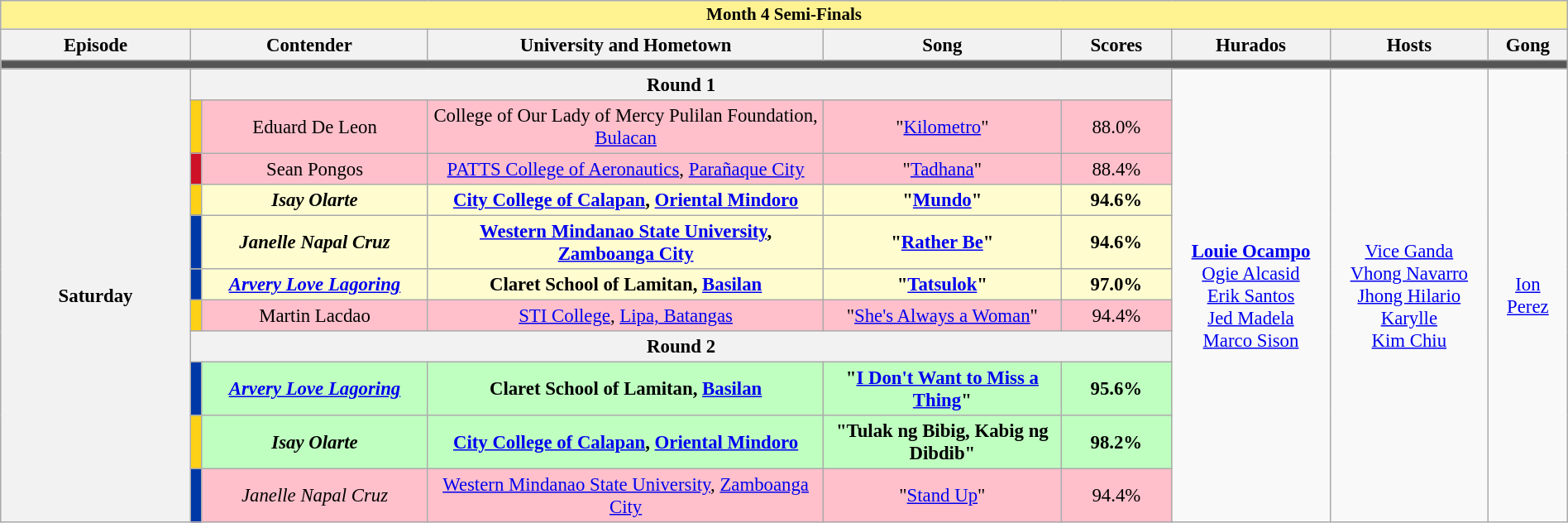<table class="wikitable mw-collapsible mw-collapsed" style="width:100%; text-align:center; font-size:95%;">
<tr>
<th colspan="9" style="background-color:#fff291;font-size:14px">Month 4 Semi-Finals</th>
</tr>
<tr>
<th width="12%">Episode</th>
<th colspan="2" width="15%">Contender</th>
<th width="25%">University and Hometown</th>
<th width="15%">Song</th>
<th width="7%">Scores</th>
<th width="10%">Hurados</th>
<th width="10%">Hosts</th>
<th width="05%">Gong</th>
</tr>
<tr>
<td colspan="9" style="background:#555;"></td>
</tr>
<tr>
<th rowspan="11">Saturday<br></th>
<th colspan="5">Round 1</th>
<td rowspan="14"><strong><a href='#'>Louie Ocampo</a></strong><br><a href='#'>Ogie Alcasid</a><br><a href='#'>Erik Santos</a><br><a href='#'>Jed Madela</a><br><a href='#'>Marco Sison</a></td>
<td rowspan="14"><a href='#'>Vice Ganda</a><br><a href='#'>Vhong Navarro</a><br><a href='#'>Jhong Hilario</a><br><a href='#'>Karylle</a><br><a href='#'>Kim Chiu</a></td>
<td rowspan="14"><a href='#'>Ion Perez</a></td>
</tr>
<tr style="background:pink;">
<td style="background:#FCD116"></td>
<td>Eduard De Leon</td>
<td>College of Our Lady of Mercy Pulilan Foundation, <a href='#'>Bulacan</a></td>
<td>"<a href='#'>Kilometro</a>"</td>
<td>88.0%</td>
</tr>
<tr style="background:pink;">
<td style="background:#CE1126"></td>
<td>Sean Pongos</td>
<td><a href='#'>PATTS College of Aeronautics</a>, <a href='#'>Parañaque City</a></td>
<td>"<a href='#'>Tadhana</a>"</td>
<td>88.4%</td>
</tr>
<tr style="background:#FFFDD0;">
<td style="background:#FCD116"></td>
<td><strong><em>Isay Olarte</em></strong></td>
<td><strong><a href='#'>City College of Calapan</a>, <a href='#'>Oriental Mindoro</a></strong></td>
<td><strong>"<a href='#'>Mundo</a>"</strong></td>
<td><strong>94.6%</strong></td>
</tr>
<tr style="background:#FFFDD0;">
<td style="background:#0038A8"></td>
<td><strong><em>Janelle Napal Cruz</em></strong></td>
<td><strong><a href='#'>Western Mindanao State University</a>, <a href='#'>Zamboanga City</a></strong></td>
<td><strong>"<a href='#'>Rather Be</a>"</strong></td>
<td><strong>94.6%</strong></td>
</tr>
<tr style="background:#FFFDD0;">
<td style="background:#0038A8"></td>
<td><strong><em><a href='#'>Arvery Love Lagoring</a></em></strong></td>
<td><strong>Claret School of Lamitan, <a href='#'>Basilan</a></strong></td>
<td><strong>"<a href='#'>Tatsulok</a>"</strong></td>
<td><strong>97.0%</strong></td>
</tr>
<tr style="background:pink;">
<td style="background:#FCD116"></td>
<td>Martin Lacdao</td>
<td><a href='#'>STI College</a>, <a href='#'>Lipa, Batangas</a></td>
<td>"<a href='#'>She's Always a Woman</a>"</td>
<td>94.4%</td>
</tr>
<tr>
<th colspan="5">Round 2</th>
</tr>
<tr style="background:#BFFFC0;">
<td style="background:#0038A8"></td>
<td><strong><em><a href='#'>Arvery Love Lagoring</a></em></strong></td>
<td><strong>Claret School of Lamitan, <a href='#'>Basilan</a></strong></td>
<td><strong>"<a href='#'>I Don't Want to Miss a Thing</a>"</strong></td>
<td><strong>95.6%</strong></td>
</tr>
<tr style="background:#BFFFC0;">
<td style="background:#FCD116"></td>
<td><strong><em>Isay Olarte</em></strong></td>
<td><strong><a href='#'>City College of Calapan</a>, <a href='#'>Oriental Mindoro</a></strong></td>
<td><strong>"Tulak ng Bibig, Kabig ng Dibdib"</strong></td>
<td><strong>98.2%</strong></td>
</tr>
<tr style="background:pink;">
<td style="background:#0038A8"></td>
<td><em>Janelle Napal Cruz</em></td>
<td><a href='#'>Western Mindanao State University</a>, <a href='#'>Zamboanga City</a></td>
<td>"<a href='#'>Stand Up</a>"</td>
<td>94.4%</td>
</tr>
</table>
